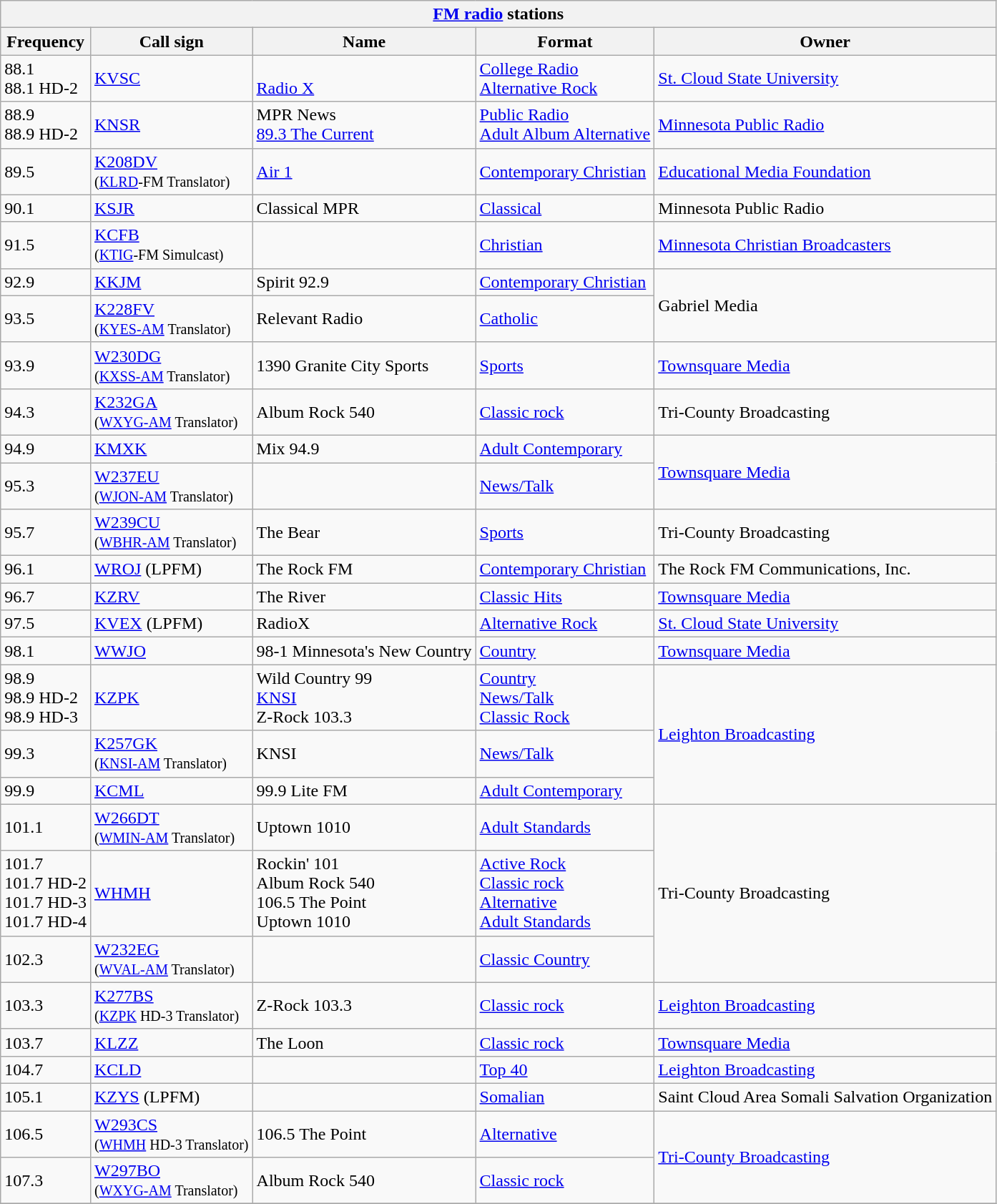<table class="wikitable">
<tr>
<th align="center" colspan="5"><strong><a href='#'>FM radio</a> stations</strong></th>
</tr>
<tr>
<th>Frequency</th>
<th>Call sign</th>
<th>Name</th>
<th>Format</th>
<th>Owner</th>
</tr>
<tr>
<td>88.1<br>88.1 HD-2</td>
<td><a href='#'>KVSC</a></td>
<td><br><a href='#'>Radio X</a></td>
<td><a href='#'>College Radio</a><br><a href='#'>Alternative Rock</a></td>
<td><a href='#'>St. Cloud State University</a></td>
</tr>
<tr>
<td>88.9<br>88.9 HD-2</td>
<td><a href='#'>KNSR</a></td>
<td>MPR News<br><a href='#'>89.3 The Current</a></td>
<td><a href='#'>Public Radio</a><br><a href='#'>Adult Album Alternative</a></td>
<td><a href='#'>Minnesota Public Radio</a></td>
</tr>
<tr>
<td>89.5</td>
<td><a href='#'>K208DV</a><br><small>(<a href='#'>KLRD</a>-FM Translator)</small></td>
<td><a href='#'>Air 1</a></td>
<td><a href='#'>Contemporary Christian</a></td>
<td><a href='#'>Educational Media Foundation</a></td>
</tr>
<tr>
<td>90.1</td>
<td><a href='#'>KSJR</a></td>
<td>Classical MPR</td>
<td><a href='#'>Classical</a></td>
<td>Minnesota Public Radio</td>
</tr>
<tr>
<td>91.5</td>
<td><a href='#'>KCFB</a><br><small>(<a href='#'>KTIG</a>-FM Simulcast)</small></td>
<td></td>
<td><a href='#'>Christian</a></td>
<td><a href='#'>Minnesota Christian Broadcasters</a></td>
</tr>
<tr>
<td>92.9</td>
<td><a href='#'>KKJM</a></td>
<td>Spirit 92.9</td>
<td><a href='#'>Contemporary Christian</a></td>
<td rowspan=2>Gabriel Media</td>
</tr>
<tr>
<td>93.5</td>
<td><a href='#'>K228FV</a><br><small>(<a href='#'>KYES-AM</a> Translator)</small></td>
<td>Relevant Radio</td>
<td><a href='#'>Catholic</a></td>
</tr>
<tr>
<td>93.9</td>
<td><a href='#'>W230DG</a><br><small>(<a href='#'>KXSS-AM</a> Translator)</small></td>
<td>1390 Granite City Sports</td>
<td><a href='#'>Sports</a></td>
<td><a href='#'>Townsquare Media</a></td>
</tr>
<tr>
<td>94.3</td>
<td><a href='#'>K232GA</a><br><small>(<a href='#'>WXYG-AM</a> Translator)</small></td>
<td>Album Rock 540</td>
<td><a href='#'>Classic rock</a></td>
<td>Tri-County Broadcasting</td>
</tr>
<tr>
<td>94.9</td>
<td><a href='#'>KMXK</a></td>
<td>Mix 94.9</td>
<td><a href='#'>Adult Contemporary</a></td>
<td rowspan=2><a href='#'>Townsquare Media</a></td>
</tr>
<tr>
<td>95.3</td>
<td><a href='#'>W237EU</a><br><small>(<a href='#'>WJON-AM</a> Translator)</small></td>
<td></td>
<td><a href='#'>News/Talk</a></td>
</tr>
<tr>
<td>95.7</td>
<td><a href='#'>W239CU</a><br><small>(<a href='#'>WBHR-AM</a> Translator)</small></td>
<td>The Bear</td>
<td><a href='#'>Sports</a></td>
<td>Tri-County Broadcasting</td>
</tr>
<tr>
<td>96.1</td>
<td><a href='#'>WROJ</a> (LPFM)</td>
<td>The Rock FM</td>
<td><a href='#'>Contemporary Christian</a></td>
<td>The Rock FM Communications, Inc.</td>
</tr>
<tr>
<td>96.7</td>
<td><a href='#'>KZRV</a></td>
<td>The River</td>
<td><a href='#'>Classic Hits</a></td>
<td><a href='#'>Townsquare Media</a></td>
</tr>
<tr>
<td>97.5</td>
<td><a href='#'>KVEX</a> (LPFM)</td>
<td>RadioX</td>
<td><a href='#'>Alternative Rock</a></td>
<td><a href='#'>St. Cloud State University</a></td>
</tr>
<tr>
<td>98.1</td>
<td><a href='#'>WWJO</a></td>
<td>98-1 Minnesota's New Country</td>
<td><a href='#'>Country</a></td>
<td><a href='#'>Townsquare Media</a></td>
</tr>
<tr>
<td>98.9<br>98.9 HD-2<br>98.9 HD-3</td>
<td><a href='#'>KZPK</a></td>
<td>Wild Country 99<br><a href='#'>KNSI</a><br>Z-Rock 103.3</td>
<td><a href='#'>Country</a><br><a href='#'>News/Talk</a><br><a href='#'>Classic Rock</a></td>
<td rowspan=3><a href='#'>Leighton Broadcasting</a></td>
</tr>
<tr>
<td>99.3</td>
<td><a href='#'>K257GK</a><br><small>(<a href='#'>KNSI-AM</a> Translator)</small></td>
<td>KNSI</td>
<td><a href='#'>News/Talk</a></td>
</tr>
<tr>
<td>99.9</td>
<td><a href='#'>KCML</a></td>
<td>99.9 Lite FM</td>
<td><a href='#'>Adult Contemporary</a></td>
</tr>
<tr>
<td>101.1</td>
<td><a href='#'>W266DT</a><br><small>(<a href='#'>WMIN-AM</a> Translator)</small></td>
<td>Uptown 1010</td>
<td><a href='#'>Adult Standards</a></td>
<td rowspan=3>Tri-County Broadcasting</td>
</tr>
<tr>
<td>101.7<br>101.7 HD-2 <br>101.7 HD-3<br>101.7 HD-4</td>
<td><a href='#'>WHMH</a></td>
<td>Rockin' 101<br>Album Rock 540<br>106.5 The Point<br>Uptown 1010</td>
<td><a href='#'>Active Rock</a><br><a href='#'>Classic rock</a><br><a href='#'>Alternative</a><br><a href='#'>Adult Standards</a></td>
</tr>
<tr>
<td>102.3</td>
<td><a href='#'>W232EG</a><br><small>(<a href='#'>WVAL-AM</a> Translator)</small></td>
<td></td>
<td><a href='#'>Classic Country</a></td>
</tr>
<tr>
<td>103.3</td>
<td><a href='#'>K277BS</a><br><small>(<a href='#'>KZPK</a> HD-3 Translator)</small></td>
<td>Z-Rock 103.3</td>
<td><a href='#'>Classic rock</a></td>
<td><a href='#'>Leighton Broadcasting</a></td>
</tr>
<tr>
<td>103.7</td>
<td><a href='#'>KLZZ</a></td>
<td>The Loon</td>
<td><a href='#'>Classic rock</a></td>
<td><a href='#'>Townsquare Media</a></td>
</tr>
<tr>
<td>104.7</td>
<td><a href='#'>KCLD</a></td>
<td></td>
<td><a href='#'>Top 40</a></td>
<td><a href='#'>Leighton Broadcasting</a></td>
</tr>
<tr>
<td>105.1</td>
<td><a href='#'>KZYS</a> (LPFM)</td>
<td></td>
<td><a href='#'>Somalian</a></td>
<td>Saint Cloud Area Somali Salvation Organization</td>
</tr>
<tr>
<td>106.5</td>
<td><a href='#'>W293CS</a><br><small>(<a href='#'>WHMH</a> HD-3 Translator)</small></td>
<td>106.5 The Point</td>
<td><a href='#'>Alternative</a></td>
<td rowspan=2><a href='#'>Tri-County Broadcasting</a></td>
</tr>
<tr>
<td>107.3</td>
<td><a href='#'>W297BO</a><br><small>(<a href='#'>WXYG-AM</a> Translator)</small></td>
<td>Album Rock 540</td>
<td><a href='#'>Classic rock</a></td>
</tr>
<tr>
</tr>
</table>
